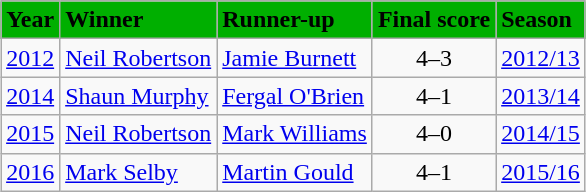<table class="wikitable" style="margin: auto">
<tr>
<th style="text-align: center; background-color: #00af00">Year</th>
<th style="text-align: left; background-color: #00af00">Winner</th>
<th style="text-align: left; background-color: #00af00">Runner-up</th>
<th style="text-align: left; background-color: #00af00">Final score</th>
<th style="text-align: left; background-color: #00af00">Season</th>
</tr>
<tr>
<td><a href='#'>2012</a></td>
<td> <a href='#'>Neil Robertson</a></td>
<td> <a href='#'>Jamie Burnett</a></td>
<td style="text-align: center">4–3</td>
<td><a href='#'>2012/13</a></td>
</tr>
<tr>
<td><a href='#'>2014</a></td>
<td> <a href='#'>Shaun Murphy</a></td>
<td> <a href='#'>Fergal O'Brien</a></td>
<td style="text-align: center">4–1</td>
<td><a href='#'>2013/14</a></td>
</tr>
<tr>
<td><a href='#'>2015</a></td>
<td> <a href='#'>Neil Robertson</a></td>
<td> <a href='#'>Mark Williams</a></td>
<td style="text-align: center">4–0</td>
<td><a href='#'>2014/15</a></td>
</tr>
<tr>
<td><a href='#'>2016</a></td>
<td> <a href='#'>Mark Selby</a></td>
<td> <a href='#'>Martin Gould</a></td>
<td style="text-align: center">4–1</td>
<td><a href='#'>2015/16</a></td>
</tr>
</table>
